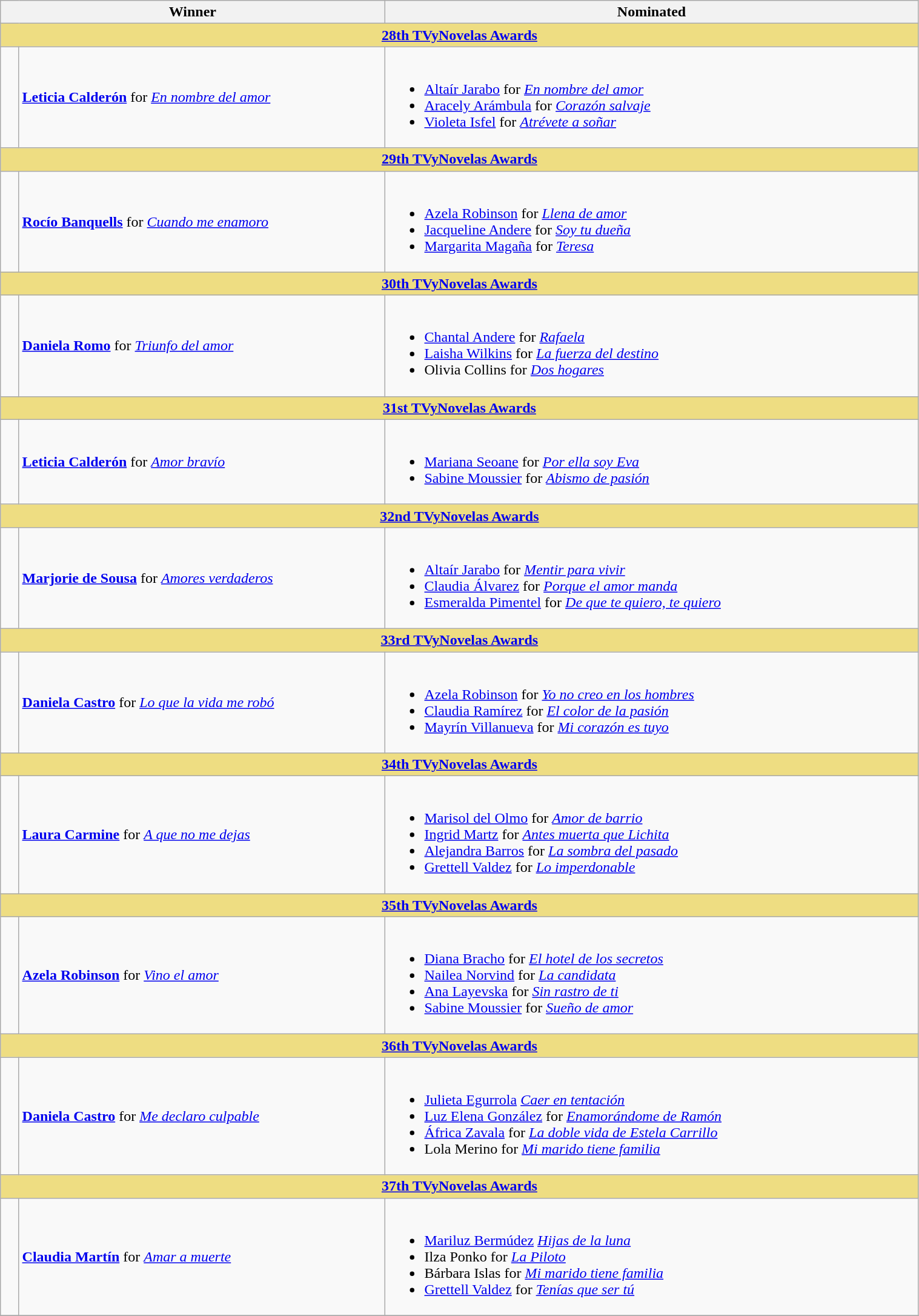<table class="wikitable" width=80%>
<tr align=center>
<th width="150px;" colspan=2; align="center">Winner</th>
<th width="580px;" align="center">Nominated</th>
</tr>
<tr>
<th colspan=9 style="background:#EEDD82;"  align="center"><strong><a href='#'>28th TVyNovelas Awards</a></strong></th>
</tr>
<tr>
<td width=2%></td>
<td><strong><a href='#'>Leticia Calderón</a></strong> for <em><a href='#'>En nombre del amor</a></em></td>
<td><br><ul><li><a href='#'>Altaír Jarabo</a> for <em><a href='#'>En nombre del amor</a></em></li><li><a href='#'>Aracely Arámbula</a> for <em><a href='#'>Corazón salvaje</a></em></li><li><a href='#'>Violeta Isfel</a> for <em><a href='#'>Atrévete a soñar</a></em></li></ul></td>
</tr>
<tr>
<th colspan=9 style="background:#EEDD82;"  align="center"><strong><a href='#'>29th TVyNovelas Awards</a></strong></th>
</tr>
<tr>
<td width=2%></td>
<td><strong><a href='#'>Rocío Banquells</a></strong> for <em><a href='#'>Cuando me enamoro</a></em></td>
<td><br><ul><li><a href='#'>Azela Robinson</a> for <em><a href='#'>Llena de amor</a></em></li><li><a href='#'>Jacqueline Andere</a> for <em><a href='#'>Soy tu dueña</a></em></li><li><a href='#'>Margarita Magaña</a> for <em><a href='#'>Teresa</a></em></li></ul></td>
</tr>
<tr>
<th colspan=9 style="background:#EEDD82;"  align="center"><strong><a href='#'>30th TVyNovelas Awards</a></strong></th>
</tr>
<tr>
<td width=2%></td>
<td><strong><a href='#'>Daniela Romo</a></strong> for <em><a href='#'>Triunfo del amor</a></em></td>
<td><br><ul><li><a href='#'>Chantal Andere</a> for <em><a href='#'>Rafaela</a></em></li><li><a href='#'>Laisha Wilkins</a> for <em><a href='#'>La fuerza del destino</a></em></li><li>Olivia Collins for <em><a href='#'>Dos hogares</a></em></li></ul></td>
</tr>
<tr>
<th colspan=9 style="background:#EEDD82;"  align="center"><strong><a href='#'>31st TVyNovelas Awards</a></strong></th>
</tr>
<tr>
<td width=2%></td>
<td><strong><a href='#'>Leticia Calderón</a></strong> for <em><a href='#'>Amor bravío</a></em></td>
<td><br><ul><li><a href='#'>Mariana Seoane</a> for <em><a href='#'>Por ella soy Eva</a></em></li><li><a href='#'>Sabine Moussier</a> for <em><a href='#'>Abismo de pasión</a></em></li></ul></td>
</tr>
<tr>
<th colspan=9 style="background:#EEDD82;"  align="center"><strong><a href='#'>32nd TVyNovelas Awards</a></strong></th>
</tr>
<tr>
<td width=2%></td>
<td><strong><a href='#'>Marjorie de Sousa</a></strong> for <em><a href='#'>Amores verdaderos</a></em></td>
<td><br><ul><li><a href='#'>Altaír Jarabo</a> for <em><a href='#'>Mentir para vivir</a></em></li><li><a href='#'>Claudia Álvarez</a> for <em><a href='#'>Porque el amor manda</a></em></li><li><a href='#'>Esmeralda Pimentel</a> for <em><a href='#'>De que te quiero, te quiero</a></em></li></ul></td>
</tr>
<tr>
<th colspan=9 style="background:#EEDD82;"  align="center"><strong><a href='#'>33rd TVyNovelas Awards</a></strong></th>
</tr>
<tr>
<td width=2%></td>
<td><strong><a href='#'>Daniela Castro</a></strong> for <em><a href='#'>Lo que la vida me robó</a></em></td>
<td><br><ul><li><a href='#'>Azela Robinson</a> for <em><a href='#'>Yo no creo en los hombres</a></em></li><li><a href='#'>Claudia Ramírez</a> for <em><a href='#'>El color de la pasión</a></em></li><li><a href='#'>Mayrín Villanueva</a> for <em><a href='#'>Mi corazón es tuyo</a></em></li></ul></td>
</tr>
<tr>
<th colspan=9 style="background:#EEDD82;"  align="center"><strong><a href='#'>34th TVyNovelas Awards</a></strong></th>
</tr>
<tr>
<td width=2%></td>
<td><strong><a href='#'>Laura Carmine</a></strong> for <em><a href='#'>A que no me dejas</a></em></td>
<td><br><ul><li><a href='#'>Marisol del Olmo</a> for <em><a href='#'>Amor de barrio</a></em></li><li><a href='#'>Ingrid Martz</a> for <em><a href='#'>Antes muerta que Lichita</a></em></li><li><a href='#'>Alejandra Barros</a> for <em><a href='#'>La sombra del pasado</a></em></li><li><a href='#'>Grettell Valdez</a> for <em><a href='#'>Lo imperdonable</a></em></li></ul></td>
</tr>
<tr>
<th colspan=9 style="background:#EEDD82;"  align="center"><strong><a href='#'>35th TVyNovelas Awards</a></strong></th>
</tr>
<tr>
<td width=2%></td>
<td><strong><a href='#'>Azela Robinson</a></strong> for <em><a href='#'>Vino el amor</a></em></td>
<td><br><ul><li><a href='#'>Diana Bracho</a> for <em><a href='#'>El hotel de los secretos</a></em></li><li><a href='#'>Nailea Norvind</a> for <em><a href='#'>La candidata</a></em></li><li><a href='#'>Ana Layevska</a> for <em><a href='#'>Sin rastro de ti</a></em></li><li><a href='#'>Sabine Moussier</a> for <em><a href='#'>Sueño de amor</a></em></li></ul></td>
</tr>
<tr>
<th colspan=9 style="background:#EEDD82;"  align="center"><strong><a href='#'>36th TVyNovelas Awards</a></strong></th>
</tr>
<tr>
<td width=2%></td>
<td><strong><a href='#'>Daniela Castro</a></strong> for <em><a href='#'>Me declaro culpable</a></em></td>
<td><br><ul><li><a href='#'>Julieta Egurrola</a> <em><a href='#'>Caer en tentación</a></em></li><li><a href='#'>Luz Elena González</a> for <em><a href='#'>Enamorándome de Ramón</a></em></li><li><a href='#'>África Zavala</a> for <em><a href='#'>La doble vida de Estela Carrillo</a></em></li><li>Lola Merino for <em><a href='#'>Mi marido tiene familia</a></em></li></ul></td>
</tr>
<tr>
<th colspan=9 style="background:#EEDD82;"  align="center"><strong><a href='#'>37th TVyNovelas Awards</a></strong></th>
</tr>
<tr>
<td width=2%></td>
<td><strong><a href='#'>Claudia Martín</a></strong> for <em><a href='#'>Amar a muerte</a></em></td>
<td><br><ul><li><a href='#'>Mariluz Bermúdez</a> <em><a href='#'>Hijas de la luna</a></em></li><li>Ilza Ponko for <em><a href='#'>La Piloto</a></em></li><li>Bárbara Islas for <em><a href='#'>Mi marido tiene familia</a></em></li><li><a href='#'>Grettell Valdez</a> for <em><a href='#'>Tenías que ser tú</a></em></li></ul></td>
</tr>
<tr>
</tr>
</table>
